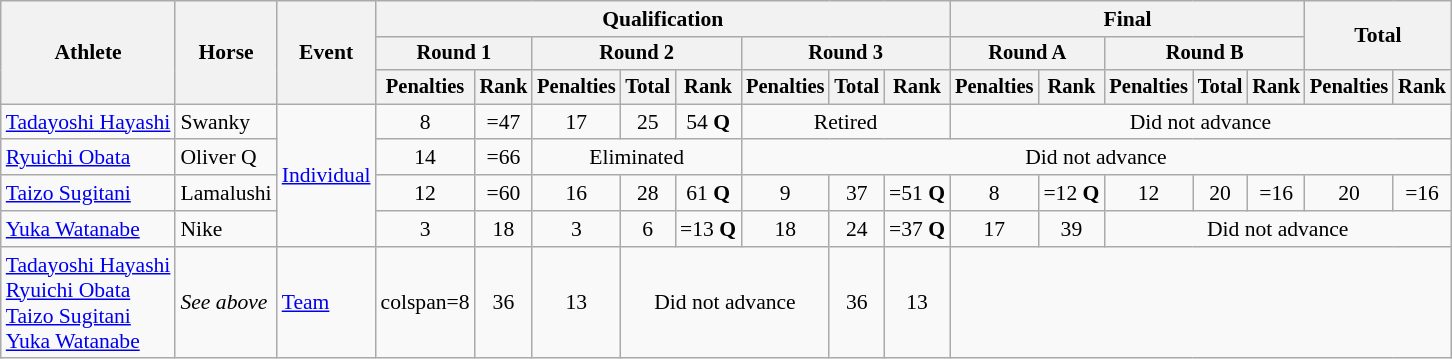<table class="wikitable" style="font-size:90%">
<tr>
<th rowspan="3">Athlete</th>
<th rowspan="3">Horse</th>
<th rowspan="3">Event</th>
<th colspan="8">Qualification</th>
<th colspan="5">Final</th>
<th rowspan=2 colspan="2">Total</th>
</tr>
<tr style="font-size:95%">
<th colspan="2">Round 1</th>
<th colspan="3">Round 2</th>
<th colspan="3">Round 3</th>
<th colspan="2">Round A</th>
<th colspan="3">Round B</th>
</tr>
<tr style="font-size:95%">
<th>Penalties</th>
<th>Rank</th>
<th>Penalties</th>
<th>Total</th>
<th>Rank</th>
<th>Penalties</th>
<th>Total</th>
<th>Rank</th>
<th>Penalties</th>
<th>Rank</th>
<th>Penalties</th>
<th>Total</th>
<th>Rank</th>
<th>Penalties</th>
<th>Rank</th>
</tr>
<tr align=center>
<td align=left><a href='#'>Tadayoshi Hayashi</a></td>
<td align=left>Swanky</td>
<td align=left rowspan=4><a href='#'>Individual</a></td>
<td>8</td>
<td>=47</td>
<td>17</td>
<td>25</td>
<td>54 <strong>Q</strong></td>
<td colspan=3>Retired</td>
<td colspan=7>Did not advance</td>
</tr>
<tr align=center>
<td align=left><a href='#'>Ryuichi Obata</a></td>
<td align=left>Oliver Q</td>
<td>14</td>
<td>=66</td>
<td colspan=3>Eliminated</td>
<td colspan=10>Did not advance</td>
</tr>
<tr align=center>
<td align=left><a href='#'>Taizo Sugitani</a></td>
<td align=left>Lamalushi</td>
<td>12</td>
<td>=60</td>
<td>16</td>
<td>28</td>
<td>61 <strong>Q</strong></td>
<td>9</td>
<td>37</td>
<td>=51 <strong>Q</strong></td>
<td>8</td>
<td>=12 <strong>Q</strong></td>
<td>12</td>
<td>20</td>
<td>=16</td>
<td>20</td>
<td>=16</td>
</tr>
<tr align=center>
<td align=left><a href='#'>Yuka Watanabe</a></td>
<td align=left>Nike</td>
<td>3</td>
<td>18</td>
<td>3</td>
<td>6</td>
<td>=13 <strong>Q</strong></td>
<td>18</td>
<td>24</td>
<td>=37 <strong>Q</strong></td>
<td>17</td>
<td>39</td>
<td colspan=5>Did not advance</td>
</tr>
<tr align=center>
<td align=left><a href='#'>Tadayoshi Hayashi</a><br><a href='#'>Ryuichi Obata</a><br><a href='#'>Taizo Sugitani</a><br><a href='#'>Yuka Watanabe</a></td>
<td align=left><em>See above</em></td>
<td align=left><a href='#'>Team</a></td>
<td>colspan=8 </td>
<td>36</td>
<td>13</td>
<td colspan=3>Did not advance</td>
<td>36</td>
<td>13</td>
</tr>
</table>
